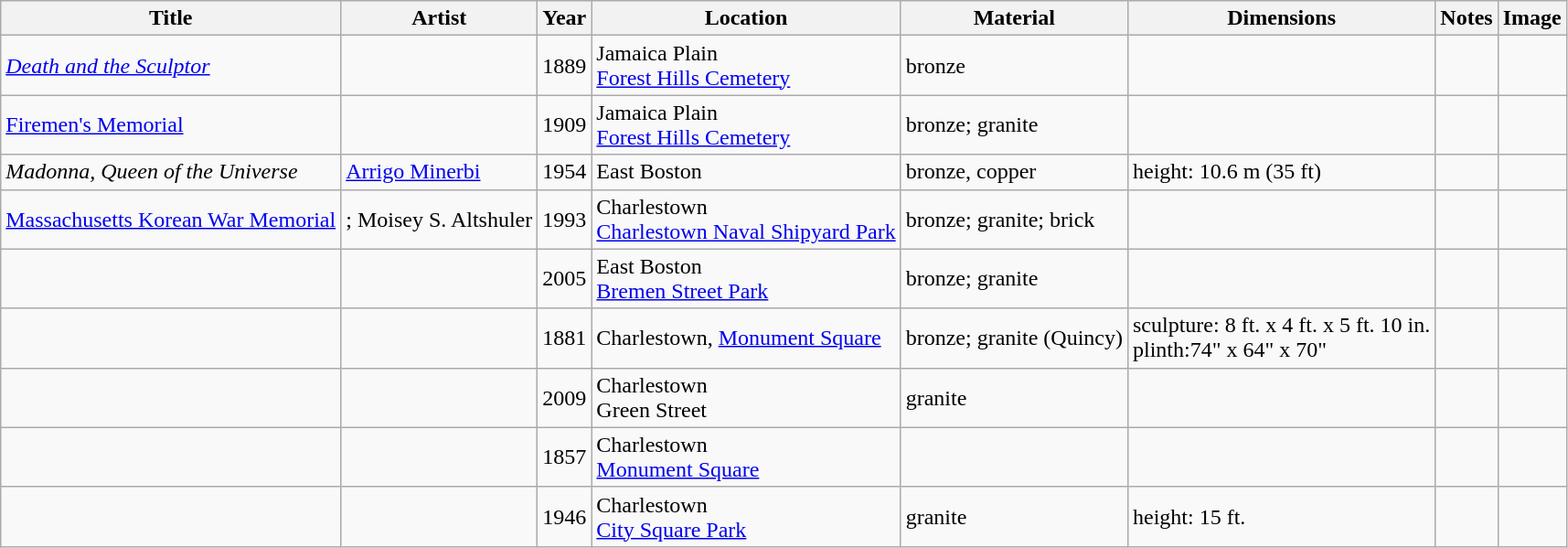<table class="wikitable sortable">
<tr>
<th>Title</th>
<th>Artist</th>
<th>Year</th>
<th>Location</th>
<th>Material</th>
<th>Dimensions</th>
<th>Notes</th>
<th>Image</th>
</tr>
<tr>
<td><em><a href='#'>Death and the Sculptor</a></em></td>
<td></td>
<td>1889</td>
<td>Jamaica Plain<br><a href='#'>Forest Hills Cemetery</a></td>
<td>bronze</td>
<td></td>
<td></td>
<td></td>
</tr>
<tr>
<td><a href='#'>Firemen's Memorial</a></td>
<td></td>
<td>1909</td>
<td>Jamaica Plain<br><a href='#'>Forest Hills Cemetery</a></td>
<td>bronze; granite</td>
<td></td>
<td></td>
<td></td>
</tr>
<tr>
<td><em>Madonna, Queen of the Universe</em></td>
<td><a href='#'>Arrigo Minerbi</a></td>
<td>1954</td>
<td>East Boston</td>
<td>bronze, copper</td>
<td>height: 10.6 m (35 ft)</td>
<td></td>
<td></td>
</tr>
<tr>
<td><a href='#'>Massachusetts Korean War Memorial</a></td>
<td>; Moisey S. Altshuler</td>
<td>1993</td>
<td>Charlestown<br><a href='#'>Charlestown Naval Shipyard Park</a></td>
<td>bronze; granite; brick</td>
<td></td>
<td></td>
<td></td>
</tr>
<tr>
<td></td>
<td></td>
<td>2005</td>
<td>East Boston<br><a href='#'>Bremen Street Park</a></td>
<td>bronze; granite</td>
<td></td>
<td></td>
<td></td>
</tr>
<tr>
<td></td>
<td></td>
<td>1881</td>
<td>Charlestown, <a href='#'>Monument Square</a></td>
<td>bronze; granite (Quincy)</td>
<td>sculpture: 8 ft. x 4 ft. x 5 ft. 10 in.<br>plinth:74" x 64" x 70"</td>
<td></td>
<td></td>
</tr>
<tr>
<td></td>
<td></td>
<td>2009</td>
<td>Charlestown<br>Green Street
</td>
<td>granite</td>
<td></td>
<td></td>
<td></td>
</tr>
<tr>
<td></td>
<td></td>
<td>1857</td>
<td>Charlestown<br><a href='#'>Monument Square</a></td>
<td></td>
<td></td>
<td></td>
<td></td>
</tr>
<tr>
<td></td>
<td></td>
<td>1946</td>
<td>Charlestown<br><a href='#'>City Square Park</a></td>
<td>granite</td>
<td>height: 15 ft.</td>
<td></td>
<td></td>
</tr>
</table>
